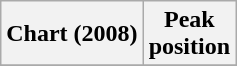<table class="wikitable plainrowheaders">
<tr>
<th scope="col">Chart (2008)</th>
<th scope="col">Peak<br>position</th>
</tr>
<tr>
</tr>
</table>
